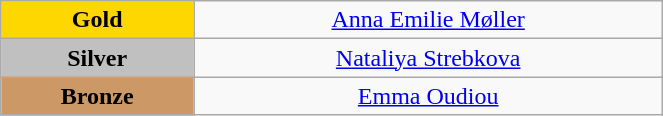<table class="wikitable" style="text-align:center; " width="35%">
<tr>
<td bgcolor="gold"><strong>Gold</strong></td>
<td><a href='#'>Anna Emilie Møller</a><br>  <small><em></em></small></td>
</tr>
<tr>
<td bgcolor="silver"><strong>Silver</strong></td>
<td><a href='#'>Nataliya Strebkova</a><br>  <small><em></em></small></td>
</tr>
<tr>
<td bgcolor="CC9966"><strong>Bronze</strong></td>
<td><a href='#'>Emma Oudiou</a><br>  <small><em></em></small></td>
</tr>
</table>
